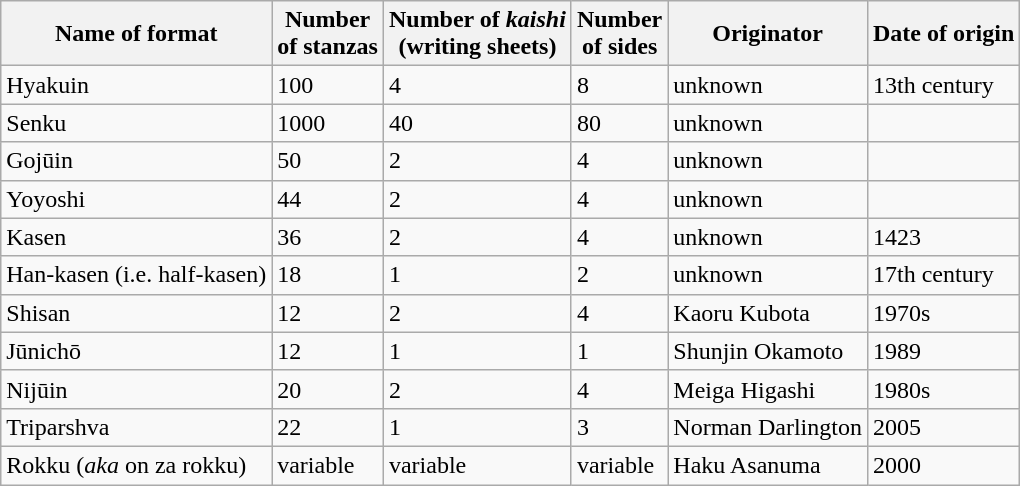<table class="wikitable">
<tr>
<th>Name of format</th>
<th>Number <br>of stanzas</th>
<th>Number of <em>kaishi</em><br> (writing sheets)</th>
<th>Number <br>of sides</th>
<th>Originator</th>
<th>Date of origin</th>
</tr>
<tr>
<td>Hyakuin</td>
<td>100</td>
<td>4</td>
<td>8</td>
<td>unknown</td>
<td>13th century</td>
</tr>
<tr>
<td>Senku</td>
<td>1000</td>
<td>40</td>
<td>80</td>
<td>unknown</td>
<td></td>
</tr>
<tr>
<td>Gojūin</td>
<td>50</td>
<td>2</td>
<td>4</td>
<td>unknown</td>
<td></td>
</tr>
<tr>
<td>Yoyoshi</td>
<td>44</td>
<td>2</td>
<td>4</td>
<td>unknown</td>
<td></td>
</tr>
<tr>
<td>Kasen</td>
<td>36</td>
<td>2</td>
<td>4</td>
<td>unknown</td>
<td>1423</td>
</tr>
<tr>
<td>Han-kasen (i.e. half-kasen)</td>
<td>18</td>
<td>1</td>
<td>2</td>
<td>unknown</td>
<td>17th century</td>
</tr>
<tr>
<td>Shisan</td>
<td>12</td>
<td>2</td>
<td>4</td>
<td>Kaoru Kubota</td>
<td>1970s</td>
</tr>
<tr>
<td>Jūnichō</td>
<td>12</td>
<td>1</td>
<td>1</td>
<td>Shunjin Okamoto</td>
<td>1989</td>
</tr>
<tr>
<td>Nijūin</td>
<td>20</td>
<td>2</td>
<td>4</td>
<td>Meiga Higashi</td>
<td>1980s</td>
</tr>
<tr>
<td>Triparshva</td>
<td>22</td>
<td>1</td>
<td>3</td>
<td>Norman Darlington</td>
<td>2005</td>
</tr>
<tr>
<td>Rokku (<em>aka</em> on za rokku)</td>
<td>variable</td>
<td>variable</td>
<td>variable</td>
<td>Haku Asanuma</td>
<td>2000</td>
</tr>
</table>
